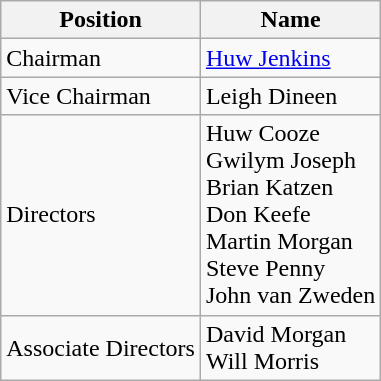<table class="wikitable" style="text-align: left">
<tr>
<th>Position</th>
<th>Name</th>
</tr>
<tr>
<td>Chairman</td>
<td> <a href='#'>Huw Jenkins</a></td>
</tr>
<tr>
<td>Vice Chairman</td>
<td> Leigh Dineen</td>
</tr>
<tr>
<td>Directors</td>
<td> Huw Cooze<br> Gwilym Joseph<br> Brian Katzen<br> Don Keefe<br> Martin Morgan<br> Steve Penny<br> John van Zweden</td>
</tr>
<tr>
<td>Associate Directors</td>
<td> David Morgan<br> Will Morris</td>
</tr>
</table>
